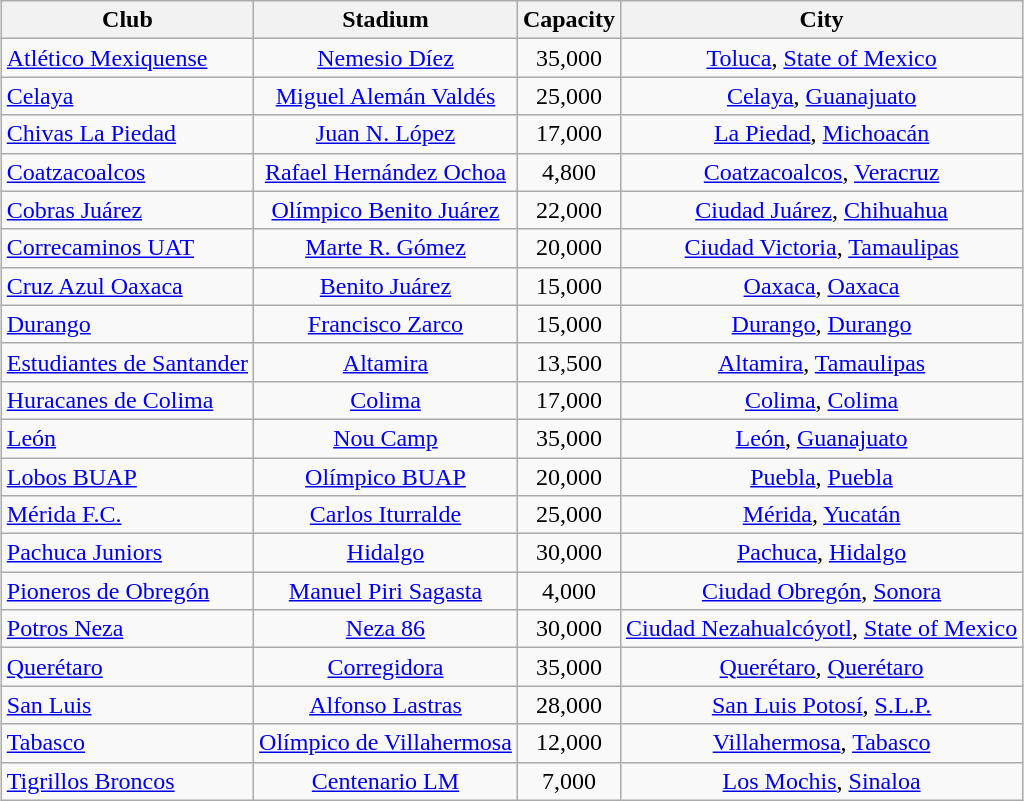<table class="wikitable" style="margin:0.5em auto">
<tr>
<th>Club</th>
<th>Stadium</th>
<th>Capacity</th>
<th>City</th>
</tr>
<tr>
<td><a href='#'>Atlético Mexiquense</a></td>
<td align="center"><a href='#'>Nemesio Díez</a></td>
<td align="center">35,000</td>
<td align="center"><a href='#'>Toluca</a>, <a href='#'>State of Mexico</a></td>
</tr>
<tr>
<td><a href='#'>Celaya</a></td>
<td align="center"><a href='#'>Miguel Alemán Valdés</a></td>
<td align="center">25,000</td>
<td align="center"><a href='#'>Celaya</a>, <a href='#'>Guanajuato</a></td>
</tr>
<tr>
<td><a href='#'>Chivas La Piedad</a></td>
<td align="center"><a href='#'>Juan N. López</a></td>
<td align="center">17,000</td>
<td align="center"><a href='#'>La Piedad</a>, <a href='#'>Michoacán</a></td>
</tr>
<tr>
<td><a href='#'>Coatzacoalcos</a></td>
<td align="center"><a href='#'>Rafael Hernández Ochoa</a></td>
<td align="center">4,800</td>
<td align="center"><a href='#'>Coatzacoalcos</a>, <a href='#'>Veracruz</a></td>
</tr>
<tr>
<td><a href='#'>Cobras Juárez</a></td>
<td align="center"><a href='#'>Olímpico Benito Juárez</a></td>
<td align="center">22,000</td>
<td align="center"><a href='#'>Ciudad Juárez</a>, <a href='#'>Chihuahua</a></td>
</tr>
<tr>
<td><a href='#'>Correcaminos UAT</a></td>
<td align="center"><a href='#'>Marte R. Gómez</a></td>
<td align="center">20,000</td>
<td align="center"><a href='#'>Ciudad Victoria</a>, <a href='#'>Tamaulipas</a></td>
</tr>
<tr>
<td><a href='#'>Cruz Azul Oaxaca</a></td>
<td align="center"><a href='#'>Benito Juárez</a></td>
<td align="center">15,000</td>
<td align="center"><a href='#'>Oaxaca</a>, <a href='#'>Oaxaca</a></td>
</tr>
<tr>
<td><a href='#'>Durango</a></td>
<td align="center"><a href='#'>Francisco Zarco</a></td>
<td align="center">15,000</td>
<td align="center"><a href='#'>Durango</a>, <a href='#'>Durango</a></td>
</tr>
<tr>
<td><a href='#'>Estudiantes de Santander</a></td>
<td align="center"><a href='#'>Altamira</a></td>
<td align="center">13,500</td>
<td align="center"><a href='#'>Altamira</a>, <a href='#'>Tamaulipas</a></td>
</tr>
<tr>
<td><a href='#'>Huracanes de Colima</a></td>
<td align="center"><a href='#'>Colima</a></td>
<td align="center">17,000</td>
<td align="center"><a href='#'>Colima</a>, <a href='#'>Colima</a></td>
</tr>
<tr>
<td><a href='#'>León</a></td>
<td align="center"><a href='#'>Nou Camp</a></td>
<td align="center">35,000</td>
<td align="center"><a href='#'>León</a>, <a href='#'>Guanajuato</a></td>
</tr>
<tr>
<td><a href='#'>Lobos BUAP</a></td>
<td align="center"><a href='#'>Olímpico BUAP</a></td>
<td align="center">20,000</td>
<td align="center"><a href='#'>Puebla</a>, <a href='#'>Puebla</a></td>
</tr>
<tr>
<td><a href='#'>Mérida F.C.</a></td>
<td align="center"><a href='#'>Carlos Iturralde</a></td>
<td align="center">25,000</td>
<td align="center"><a href='#'>Mérida</a>, <a href='#'>Yucatán</a></td>
</tr>
<tr>
<td><a href='#'>Pachuca Juniors</a></td>
<td align="center"><a href='#'>Hidalgo</a></td>
<td align="center">30,000</td>
<td align="center"><a href='#'>Pachuca</a>, <a href='#'>Hidalgo</a></td>
</tr>
<tr>
<td><a href='#'>Pioneros de Obregón</a></td>
<td align="center"><a href='#'>Manuel Piri Sagasta</a></td>
<td align="center">4,000</td>
<td align="center"><a href='#'>Ciudad Obregón</a>, <a href='#'>Sonora</a></td>
</tr>
<tr>
<td><a href='#'>Potros Neza</a></td>
<td align="center"><a href='#'>Neza 86</a></td>
<td align="center">30,000</td>
<td align="center"><a href='#'>Ciudad Nezahualcóyotl</a>, <a href='#'>State of Mexico</a></td>
</tr>
<tr>
<td><a href='#'>Querétaro</a></td>
<td align="center"><a href='#'>Corregidora</a></td>
<td align="center">35,000</td>
<td align="center"><a href='#'>Querétaro</a>, <a href='#'>Querétaro</a></td>
</tr>
<tr>
<td><a href='#'>San Luis</a></td>
<td align="center"><a href='#'>Alfonso Lastras</a></td>
<td align="center">28,000</td>
<td align="center"><a href='#'>San Luis Potosí</a>, <a href='#'>S.L.P.</a></td>
</tr>
<tr>
<td><a href='#'>Tabasco</a></td>
<td align="center"><a href='#'>Olímpico de Villahermosa</a></td>
<td align="center">12,000</td>
<td align="center"><a href='#'>Villahermosa</a>, <a href='#'>Tabasco</a></td>
</tr>
<tr>
<td><a href='#'>Tigrillos Broncos</a></td>
<td align="center"><a href='#'>Centenario LM</a></td>
<td align="center">7,000</td>
<td align="center"><a href='#'>Los Mochis</a>, <a href='#'>Sinaloa</a></td>
</tr>
</table>
